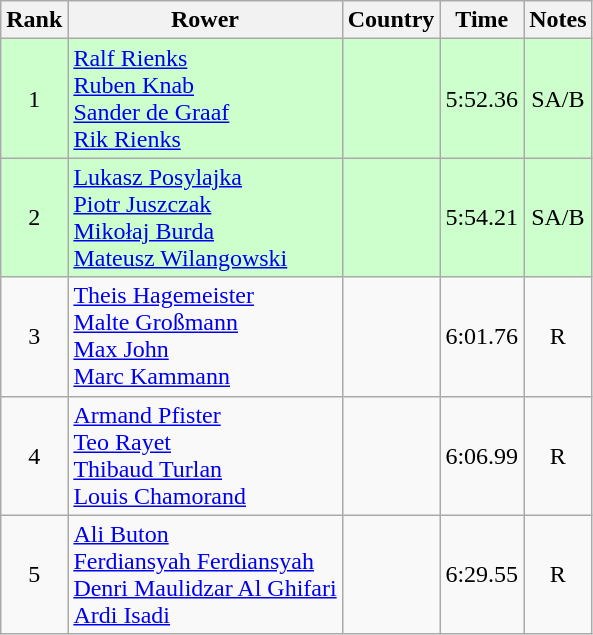<table class="wikitable" style="text-align:center">
<tr>
<th>Rank</th>
<th>Rower</th>
<th>Country</th>
<th>Time</th>
<th>Notes</th>
</tr>
<tr bgcolor=ccffcc>
<td>1</td>
<td align="left"><a href='#'>Ralf Rienks</a><br><a href='#'>Ruben Knab</a><br><a href='#'>Sander de Graaf</a><br><a href='#'>Rik Rienks</a></td>
<td align="left"></td>
<td>5:52.36</td>
<td>SA/B</td>
</tr>
<tr bgcolor=ccffcc>
<td>2</td>
<td align="left"><a href='#'>Lukasz Posylajka</a><br><a href='#'>Piotr Juszczak</a><br><a href='#'>Mikołaj Burda</a><br><a href='#'>Mateusz Wilangowski</a></td>
<td align="left"></td>
<td>5:54.21</td>
<td>SA/B</td>
</tr>
<tr>
<td>3</td>
<td align="left"><a href='#'>Theis Hagemeister</a><br><a href='#'>Malte Großmann</a><br><a href='#'>Max John</a><br><a href='#'>Marc Kammann</a></td>
<td align="left"></td>
<td>6:01.76</td>
<td>R</td>
</tr>
<tr>
<td>4</td>
<td align="left"><a href='#'>Armand Pfister</a><br><a href='#'>Teo Rayet</a><br><a href='#'>Thibaud Turlan</a><br><a href='#'>Louis Chamorand</a></td>
<td align="left"></td>
<td>6:06.99</td>
<td>R</td>
</tr>
<tr>
<td>5</td>
<td align="left"><a href='#'>Ali Buton</a><br><a href='#'>Ferdiansyah Ferdiansyah</a><br><a href='#'>Denri Maulidzar Al Ghifari</a><br><a href='#'>Ardi Isadi</a></td>
<td align="left"></td>
<td>6:29.55</td>
<td>R</td>
</tr>
</table>
